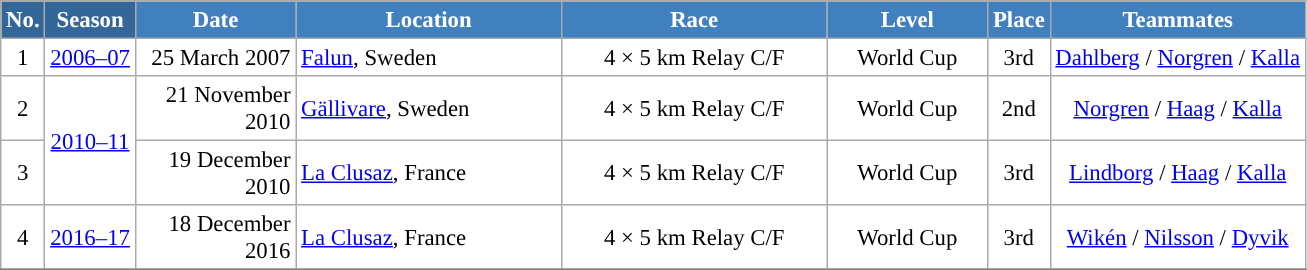<table class="wikitable sortable" style="font-size:95%; text-align:center; border:grey solid 1px; border-collapse:collapse; background:#ffffff;">
<tr style="background:#efefef;">
<th style="background-color:#369; color:white;">No.</th>
<th style="background-color:#369; color:white;">Season</th>
<th style="background-color:#4180be; color:white; width:100px;">Date</th>
<th style="background-color:#4180be; color:white; width:170px;">Location</th>
<th style="background-color:#4180be; color:white; width:170px;">Race</th>
<th style="background-color:#4180be; color:white; width:100px;">Level</th>
<th style="background-color:#4180be; color:white;">Place</th>
<th style="background-color:#4180be; color:white;">Teammates</th>
</tr>
<tr>
<td align=center>1</td>
<td rowspan=1 align=center><a href='#'>2006–07</a></td>
<td align=right>25 March 2007</td>
<td align=left> <a href='#'>Falun</a>, Sweden</td>
<td>4 × 5 km Relay C/F</td>
<td> World Cup </td>
<td>3rd</td>
<td><a href='#'>Dahlberg</a> / <a href='#'>Norgren</a> / <a href='#'>Kalla</a></td>
</tr>
<tr>
<td align=center>2</td>
<td rowspan=2 align=center><a href='#'>2010–11</a></td>
<td align=right>21 November 2010</td>
<td align=left> <a href='#'>Gällivare</a>, Sweden</td>
<td>4 × 5 km Relay C/F</td>
<td> World Cup </td>
<td>2nd</td>
<td><a href='#'>Norgren</a> / <a href='#'>Haag</a> / <a href='#'>Kalla</a></td>
</tr>
<tr>
<td align=center>3</td>
<td align=right>19 December 2010</td>
<td align=left> <a href='#'>La Clusaz</a>, France</td>
<td>4 × 5 km Relay C/F</td>
<td>World Cup</td>
<td>3rd</td>
<td><a href='#'>Lindborg</a> / <a href='#'>Haag</a> / <a href='#'>Kalla</a></td>
</tr>
<tr>
<td align=center>4</td>
<td rowspan=1 align=center><a href='#'>2016–17</a></td>
<td align=right>18 December 2016</td>
<td align=left> <a href='#'>La Clusaz</a>, France</td>
<td>4 × 5 km Relay C/F</td>
<td>World Cup</td>
<td>3rd</td>
<td><a href='#'>Wikén</a> / <a href='#'>Nilsson</a> / <a href='#'>Dyvik</a></td>
</tr>
<tr>
</tr>
</table>
